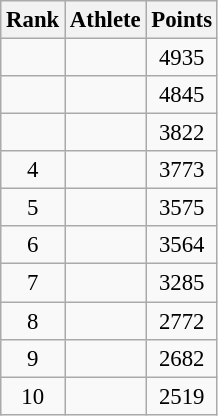<table class="wikitable" style="font-size:95%; text-align:center;">
<tr>
<th>Rank</th>
<th>Athlete</th>
<th>Points</th>
</tr>
<tr>
<td></td>
<td align=left></td>
<td align="center">4935</td>
</tr>
<tr>
<td></td>
<td align=left></td>
<td align="center">4845</td>
</tr>
<tr>
<td></td>
<td align=left></td>
<td align="center">3822</td>
</tr>
<tr>
<td>4</td>
<td align=left></td>
<td align="center">3773</td>
</tr>
<tr>
<td>5</td>
<td align=left></td>
<td align="center">3575</td>
</tr>
<tr>
<td>6</td>
<td align=left></td>
<td align="center">3564</td>
</tr>
<tr>
<td>7</td>
<td align=left></td>
<td align="center">3285</td>
</tr>
<tr>
<td>8</td>
<td align=left></td>
<td align="center">2772</td>
</tr>
<tr>
<td>9</td>
<td align=left></td>
<td align="center">2682</td>
</tr>
<tr>
<td>10</td>
<td align=left></td>
<td align="center">2519</td>
</tr>
</table>
